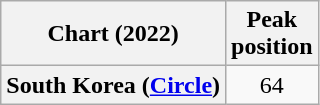<table class="wikitable plainrowheaders" style="text-align:center">
<tr>
<th scope="col">Chart (2022)</th>
<th scope="col">Peak<br>position</th>
</tr>
<tr>
<th scope="row">South Korea (<a href='#'>Circle</a>)</th>
<td>64</td>
</tr>
</table>
